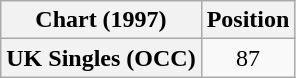<table class="wikitable plainrowheaders" style="text-align:center">
<tr>
<th>Chart (1997)</th>
<th>Position</th>
</tr>
<tr>
<th scope="row">UK Singles (OCC)</th>
<td>87</td>
</tr>
</table>
